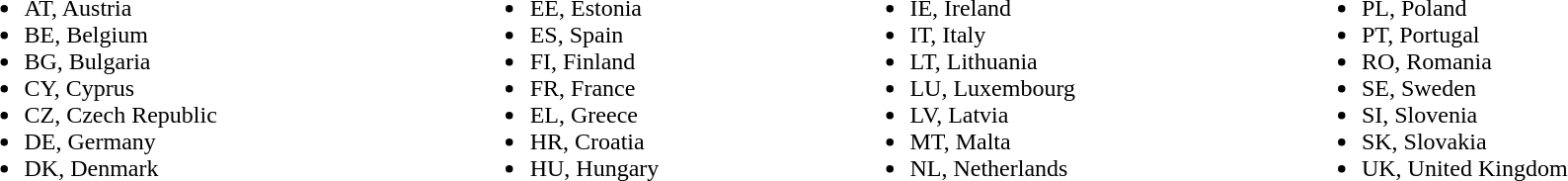<table width = "100%">
<tr valign = "top">
<td><br><ul><li>AT, Austria</li><li>BE, Belgium</li><li>BG, Bulgaria</li><li>CY, Cyprus</li><li>CZ, Czech Republic</li><li>DE, Germany</li><li>DK, Denmark</li></ul></td>
<td><br><ul><li>EE, Estonia</li><li>ES, Spain</li><li>FI, Finland</li><li>FR, France</li><li>EL, Greece</li><li>HR, Croatia</li><li>HU, Hungary</li></ul></td>
<td><br><ul><li>IE, Ireland</li><li>IT, Italy</li><li>LT, Lithuania</li><li>LU, Luxembourg</li><li>LV, Latvia</li><li>MT, Malta</li><li>NL, Netherlands</li></ul></td>
<td><br><ul><li>PL, Poland</li><li>PT, Portugal</li><li>RO, Romania</li><li>SE, Sweden</li><li>SI, Slovenia</li><li>SK, Slovakia</li><li>UK, United Kingdom</li></ul></td>
</tr>
</table>
